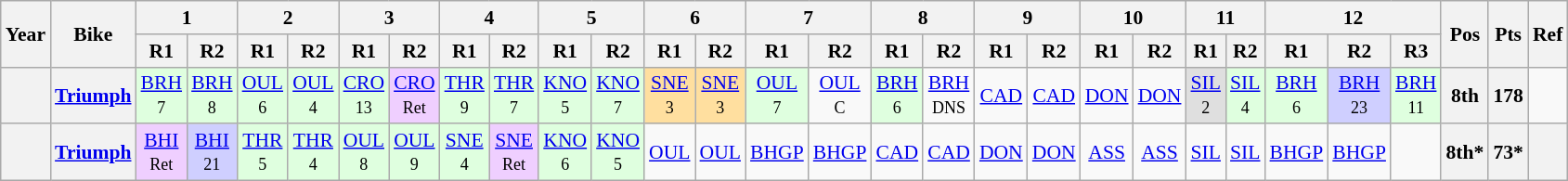<table class="wikitable" style="text-align:center; font-size:90%">
<tr>
<th valign="middle" rowspan=2>Year</th>
<th valign="middle" rowspan=2>Bike</th>
<th colspan=2>1</th>
<th colspan=2>2</th>
<th colspan=2>3</th>
<th colspan=2>4</th>
<th colspan=2>5</th>
<th colspan=2>6</th>
<th colspan=2>7</th>
<th colspan=2>8</th>
<th colspan=2>9</th>
<th colspan=2>10</th>
<th colspan=2>11</th>
<th colspan=3>12</th>
<th rowspan=2>Pos</th>
<th rowspan=2>Pts</th>
<th rowspan=2>Ref</th>
</tr>
<tr>
<th>R1</th>
<th>R2</th>
<th>R1</th>
<th>R2</th>
<th>R1</th>
<th>R2</th>
<th>R1</th>
<th>R2</th>
<th>R1</th>
<th>R2</th>
<th>R1</th>
<th>R2</th>
<th>R1</th>
<th>R2</th>
<th>R1</th>
<th>R2</th>
<th>R1</th>
<th>R2</th>
<th>R1</th>
<th>R2</th>
<th>R1</th>
<th>R2</th>
<th>R1</th>
<th>R2</th>
<th>R3</th>
</tr>
<tr>
<th></th>
<th><a href='#'>Triumph</a></th>
<td style="background:#DFFFDF;"><a href='#'>BRH</a><br><small>7</small></td>
<td style="background:#DFFFDF;"><a href='#'>BRH</a><br><small>8</small></td>
<td style="background:#DFFFDF;"><a href='#'>OUL</a><br><small>6</small></td>
<td style="background:#DFFFDF;"><a href='#'>OUL</a><br><small>4</small></td>
<td style="background:#DFFFDF;"><a href='#'>CRO</a><br><small>13</small></td>
<td style="background:#EFCFFF;"><a href='#'>CRO</a><br><small>Ret</small></td>
<td style="background:#DFFFDF;"><a href='#'>THR</a><br><small>9</small></td>
<td style="background:#DFFFDF;"><a href='#'>THR</a><br><small>7</small></td>
<td style="background:#DFFFDF;"><a href='#'>KNO</a><br><small>5</small></td>
<td style="background:#DFFFDF;"><a href='#'>KNO</a><br><small>7</small></td>
<td style="background:#FFDF9F;"><a href='#'>SNE</a><br><small>3</small></td>
<td style="background:#FFDF9F;"><a href='#'>SNE</a><br><small>3</small></td>
<td style="background:#DFFFDF;"><a href='#'>OUL</a><br><small>7</small></td>
<td><a href='#'>OUL</a><br><small>C</small></td>
<td style="background:#DFFFDF;"><a href='#'>BRH</a><br><small>6</small></td>
<td><a href='#'>BRH</a><br><small>DNS</small></td>
<td><a href='#'>CAD</a></td>
<td><a href='#'>CAD</a></td>
<td><a href='#'>DON</a></td>
<td><a href='#'>DON</a></td>
<td style="background:#DFDFDF;"><a href='#'>SIL</a><br><small>2</small></td>
<td style="background:#DFFFDF;"><a href='#'>SIL</a><br><small>4</small></td>
<td style="background:#DFFFDF;"><a href='#'>BRH</a><br><small>6</small></td>
<td style="background:#CFCFFF;"><a href='#'>BRH</a><br><small>23</small></td>
<td style="background:#DFFFDF;"><a href='#'>BRH</a><br><small>11</small></td>
<th>8th</th>
<th>178</th>
<td></td>
</tr>
<tr>
<th></th>
<th><a href='#'>Triumph</a></th>
<td style="background:#EFCFFF;"><a href='#'>BHI</a><br><small>Ret</small></td>
<td style="background:#CFCFFF;"><a href='#'>BHI</a><br><small>21</small></td>
<td style="background:#DFFFDF;"><a href='#'>THR</a><br><small>5</small></td>
<td style="background:#DFFFDF;"><a href='#'>THR</a><br><small>4</small></td>
<td style="background:#DFFFDF;"><a href='#'>OUL</a><br><small>8</small></td>
<td style="background:#DFFFDF;"><a href='#'>OUL</a><br><small>9</small></td>
<td style="background:#DFFFDF;"><a href='#'>SNE</a><br><small>4</small></td>
<td style="background:#EFCFFF;"><a href='#'>SNE</a><br><small>Ret</small></td>
<td style="background:#DFFFDF;"><a href='#'>KNO</a><br><small>6</small></td>
<td style="background:#DFFFDF;"><a href='#'>KNO</a><br><small>5</small></td>
<td><a href='#'>OUL</a></td>
<td><a href='#'>OUL</a></td>
<td><a href='#'>BHGP</a></td>
<td><a href='#'>BHGP</a></td>
<td><a href='#'>CAD</a></td>
<td><a href='#'>CAD</a></td>
<td><a href='#'>DON</a></td>
<td><a href='#'>DON</a></td>
<td><a href='#'>ASS</a></td>
<td><a href='#'>ASS</a></td>
<td><a href='#'>SIL</a></td>
<td><a href='#'>SIL</a></td>
<td><a href='#'>BHGP</a></td>
<td><a href='#'>BHGP</a></td>
<td></td>
<th>8th*</th>
<th>73*</th>
<th></th>
</tr>
</table>
